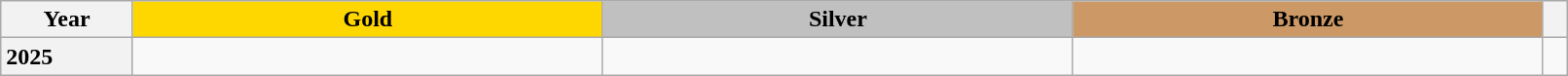<table class="wikitable unsortable" style="text-align:left; width:85%">
<tr>
<th scope="col" style="text-align:center">Year</th>
<td scope="col" style="text-align:center; width:30%; background:gold"><strong>Gold</strong></td>
<td scope="col" style="text-align:center; width:30%; background:silver"><strong>Silver</strong></td>
<td scope="col" style="text-align:center; width:30%; background:#c96"><strong>Bronze</strong></td>
<th scope="col" style="text-align:center"></th>
</tr>
<tr>
<th scope="row" style="text-align:left">2025</th>
<td></td>
<td></td>
<td></td>
<td></td>
</tr>
</table>
